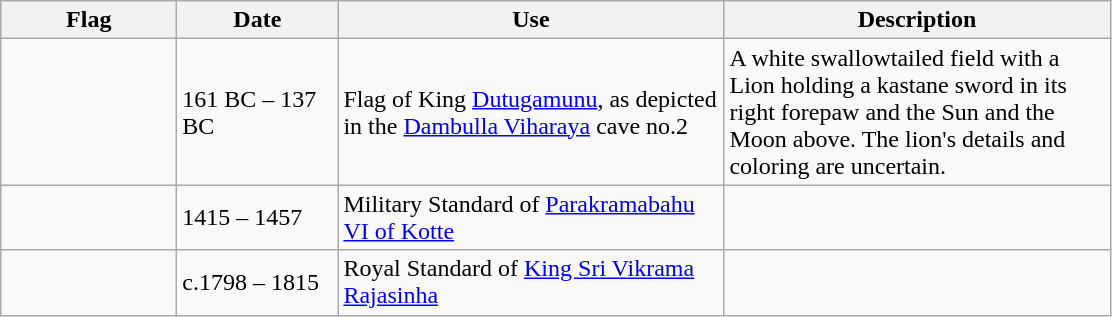<table class="wikitable">
<tr>
<th style="width:110px;">Flag</th>
<th style="width:100px;">Date</th>
<th style="width:250px;">Use</th>
<th style="width:250px;">Description</th>
</tr>
<tr>
<td></td>
<td>161 BC – 137 BC</td>
<td>Flag of King <a href='#'>Dutugamunu</a>, as depicted in the <a href='#'>Dambulla Viharaya</a> cave no.2</td>
<td>A white swallowtailed field with a Lion holding a kastane sword in its right forepaw and the Sun and the Moon above. The lion's details and coloring are uncertain.</td>
</tr>
<tr>
<td></td>
<td>1415 – 1457</td>
<td>Military Standard of <a href='#'>Parakramabahu VI of Kotte</a></td>
<td></td>
</tr>
<tr>
<td></td>
<td>c.1798 – 1815</td>
<td>Royal Standard of <a href='#'>King Sri Vikrama Rajasinha</a></td>
<td></td>
</tr>
</table>
